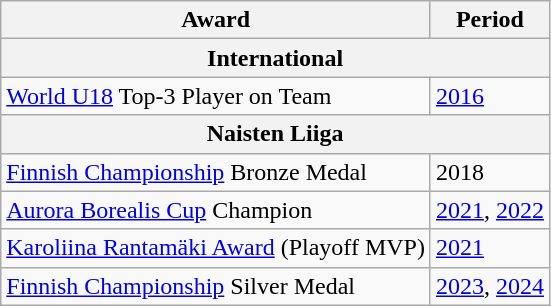<table class="wikitable">
<tr>
<th scope="col">Award</th>
<th scope="col">Period</th>
</tr>
<tr>
<th colspan="2">International</th>
</tr>
<tr>
<td><a href='#'>World U18</a> Top-3 Player on Team</td>
<td><a href='#'>2016</a></td>
</tr>
<tr>
<th colspan="2">Naisten Liiga</th>
</tr>
<tr>
<td><a href='#'>Finnish Championship</a> Bronze Medal</td>
<td>2018</td>
</tr>
<tr>
<td><a href='#'>Aurora Borealis Cup</a> Champion</td>
<td><a href='#'>2021</a>, <a href='#'>2022</a></td>
</tr>
<tr>
<td><a href='#'>Karoliina Rantamäki Award</a> (Playoff MVP)</td>
<td><a href='#'>2021</a></td>
</tr>
<tr>
<td><a href='#'>Finnish Championship</a> Silver Medal</td>
<td><a href='#'>2023</a>, <a href='#'>2024</a></td>
</tr>
</table>
